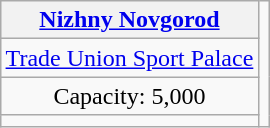<table class="wikitable" style="margin:1em auto; text-align:center">
<tr>
<th><a href='#'>Nizhny Novgorod</a></th>
<td rowspan=4></td>
</tr>
<tr>
<td><a href='#'>Trade Union Sport Palace</a></td>
</tr>
<tr>
<td>Capacity: 5,000</td>
</tr>
<tr>
<td></td>
</tr>
</table>
